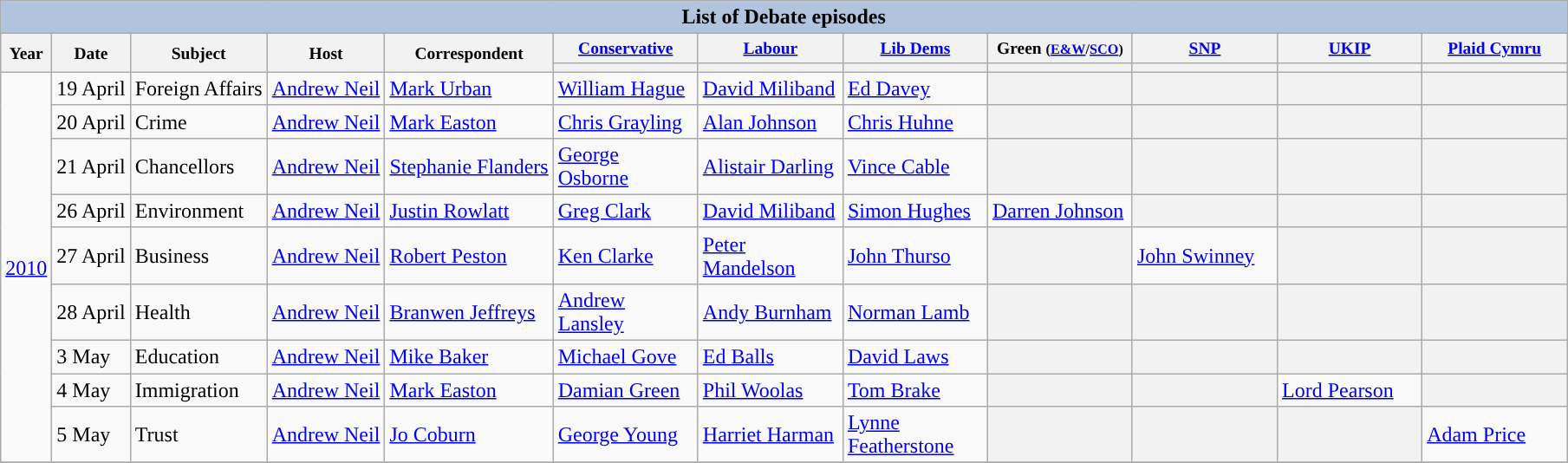<table class="wikitable" style="text-justify: none">
<tr>
<th colspan="12" style="background:#B0C4DE">List of Debate episodes</th>
</tr>
<tr style="font-size:small;">
<th rowspan="2">Year</th>
<th rowspan="2">Date</th>
<th rowspan="2">Subject</th>
<th rowspan="2">Host</th>
<th rowspan="2">Correspondent</th>
<th scope="col"><a href='#'>Conservative</a></th>
<th scope="col"><a href='#'>Labour</a></th>
<th scope="col"><a href='#'>Lib Dems</a></th>
<th scope="col">Green <small>(<a href='#'>E&W</a>/<a href='#'>SCO</a>)</small></th>
<th scope="col"><a href='#'>SNP</a></th>
<th scope="col"><a href='#'>UKIP</a></th>
<th scope="col"><a href='#'>Plaid Cymru</a></th>
</tr>
<tr>
<th style="width:6.5em; background:"></th>
<th style="width:6.5em; background:"></th>
<th style="width:6.5em; background:"></th>
<th style="width:6.5em; background:"></th>
<th style="width:6.5em; background:"></th>
<th style="width:6.5em; background:"></th>
<th style="width:6.5em; background:"></th>
</tr>
<tr>
<td rowspan="9"><a href='#'>2010</a></td>
<td>19 April</td>
<td>Foreign Affairs</td>
<td><a href='#'>Andrew Neil</a></td>
<td><a href='#'>Mark Urban</a></td>
<td><a href='#'>William Hague</a></td>
<td><a href='#'>David Miliband</a></td>
<td><a href='#'>Ed Davey</a></td>
<th></th>
<th></th>
<th></th>
<th></th>
</tr>
<tr>
<td>20 April</td>
<td>Crime</td>
<td><a href='#'>Andrew Neil</a></td>
<td><a href='#'>Mark Easton</a></td>
<td><a href='#'>Chris Grayling</a></td>
<td><a href='#'>Alan Johnson</a></td>
<td><a href='#'>Chris Huhne</a></td>
<th></th>
<th></th>
<th></th>
<th></th>
</tr>
<tr>
<td>21 April</td>
<td>Chancellors</td>
<td><a href='#'>Andrew Neil</a></td>
<td><a href='#'>Stephanie Flanders</a></td>
<td><a href='#'>George Osborne</a></td>
<td><a href='#'>Alistair Darling</a></td>
<td><a href='#'>Vince Cable</a></td>
<th></th>
<th></th>
<th></th>
<th></th>
</tr>
<tr>
<td>26 April</td>
<td>Environment</td>
<td><a href='#'>Andrew Neil</a></td>
<td><a href='#'>Justin Rowlatt</a></td>
<td><a href='#'>Greg Clark</a></td>
<td><a href='#'>David Miliband</a></td>
<td><a href='#'>Simon Hughes</a></td>
<td><a href='#'>Darren Johnson</a></td>
<th></th>
<th></th>
<th></th>
</tr>
<tr>
<td>27 April</td>
<td>Business</td>
<td><a href='#'>Andrew Neil</a></td>
<td><a href='#'>Robert Peston</a></td>
<td><a href='#'>Ken Clarke</a></td>
<td><a href='#'>Peter Mandelson</a></td>
<td><a href='#'>John Thurso</a></td>
<th></th>
<td><a href='#'>John Swinney</a></td>
<th></th>
<th></th>
</tr>
<tr>
<td>28 April</td>
<td>Health</td>
<td><a href='#'>Andrew Neil</a></td>
<td><a href='#'>Branwen Jeffreys</a></td>
<td><a href='#'>Andrew Lansley</a></td>
<td><a href='#'>Andy Burnham</a></td>
<td><a href='#'>Norman Lamb</a></td>
<th></th>
<th></th>
<th></th>
<th></th>
</tr>
<tr>
<td>3 May</td>
<td>Education</td>
<td><a href='#'>Andrew Neil</a></td>
<td><a href='#'>Mike Baker</a></td>
<td><a href='#'>Michael Gove</a></td>
<td><a href='#'>Ed Balls</a></td>
<td><a href='#'>David Laws</a></td>
<th></th>
<th></th>
<th></th>
<th></th>
</tr>
<tr>
<td>4 May</td>
<td>Immigration</td>
<td><a href='#'>Andrew Neil</a></td>
<td><a href='#'>Mark Easton</a></td>
<td><a href='#'>Damian Green</a></td>
<td><a href='#'>Phil Woolas</a></td>
<td><a href='#'>Tom Brake</a></td>
<th></th>
<th></th>
<td><a href='#'>Lord Pearson</a></td>
<th></th>
</tr>
<tr>
<td>5 May</td>
<td>Trust</td>
<td><a href='#'>Andrew Neil</a></td>
<td><a href='#'>Jo Coburn</a></td>
<td><a href='#'>George Young</a></td>
<td><a href='#'>Harriet Harman</a></td>
<td><a href='#'>Lynne Featherstone</a></td>
<th></th>
<th></th>
<th></th>
<td><a href='#'>Adam Price</a></td>
</tr>
<tr>
</tr>
</table>
